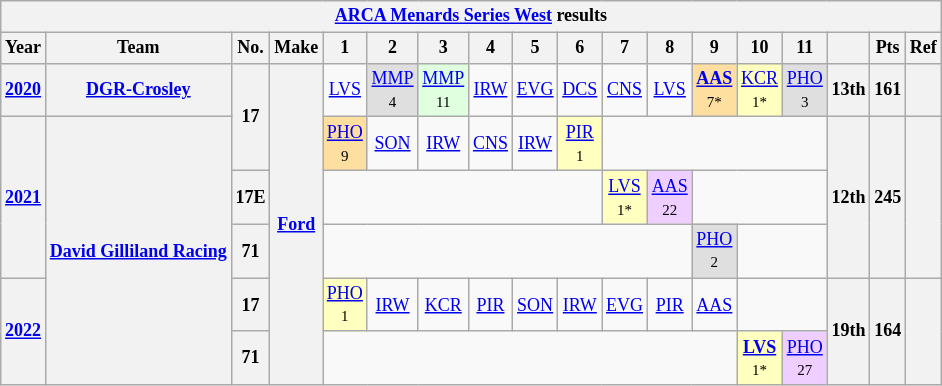<table class="wikitable" style="text-align:center; font-size:75%">
<tr>
<th colspan=18><a href='#'>ARCA Menards Series West</a> results</th>
</tr>
<tr>
<th>Year</th>
<th>Team</th>
<th>No.</th>
<th>Make</th>
<th>1</th>
<th>2</th>
<th>3</th>
<th>4</th>
<th>5</th>
<th>6</th>
<th>7</th>
<th>8</th>
<th>9</th>
<th>10</th>
<th>11</th>
<th></th>
<th>Pts</th>
<th>Ref</th>
</tr>
<tr>
<th><a href='#'>2020</a></th>
<th><a href='#'>DGR-Crosley</a></th>
<th rowspan=2>17</th>
<th rowspan=6><a href='#'>Ford</a></th>
<td><a href='#'>LVS</a></td>
<td style="background:#DFDFDF;"><a href='#'>MMP</a><br><small>4</small></td>
<td style="background:#DFFFDF;"><a href='#'>MMP</a><br><small>11</small></td>
<td><a href='#'>IRW</a></td>
<td><a href='#'>EVG</a></td>
<td><a href='#'>DCS</a></td>
<td><a href='#'>CNS</a></td>
<td><a href='#'>LVS</a></td>
<td style="background:#FFDF9F;"><strong><a href='#'>AAS</a></strong><br><small>7*</small></td>
<td style="background:#FFFFBF;"><a href='#'>KCR</a><br><small>1*</small></td>
<td style="background:#DFDFDF;"><a href='#'>PHO</a><br><small>3</small></td>
<th>13th</th>
<th>161</th>
<th></th>
</tr>
<tr>
<th rowspan=3><a href='#'>2021</a></th>
<th rowspan=5><a href='#'>David Gilliland Racing</a></th>
<td style="background:#FFDF9F;"><a href='#'>PHO</a><br><small>9</small></td>
<td><a href='#'>SON</a></td>
<td><a href='#'>IRW</a></td>
<td><a href='#'>CNS</a></td>
<td><a href='#'>IRW</a></td>
<td style="background:#FFFFBF;"><a href='#'>PIR</a><br><small>1</small></td>
<td colspan=5></td>
<th rowspan=3>12th</th>
<th rowspan=3>245</th>
<th rowspan=3></th>
</tr>
<tr>
<th>17E</th>
<td colspan=6></td>
<td style="background:#FFFFBF;"><a href='#'>LVS</a><br><small>1*</small></td>
<td style="background:#EFCFFF;"><a href='#'>AAS</a><br><small>22</small></td>
<td colspan=3></td>
</tr>
<tr>
<th>71</th>
<td colspan=8></td>
<td style="background:#DFDFDF;"><a href='#'>PHO</a><br><small>2</small></td>
<td colspan=2></td>
</tr>
<tr>
<th rowspan=2><a href='#'>2022</a></th>
<th>17</th>
<td style="background:#FFFFBF;"><a href='#'>PHO</a><br><small>1</small></td>
<td><a href='#'>IRW</a></td>
<td><a href='#'>KCR</a></td>
<td><a href='#'>PIR</a></td>
<td><a href='#'>SON</a></td>
<td><a href='#'>IRW</a></td>
<td><a href='#'>EVG</a></td>
<td><a href='#'>PIR</a></td>
<td><a href='#'>AAS</a></td>
<td colspan=2></td>
<th rowspan=2>19th</th>
<th rowspan=2>164</th>
<th rowspan=2></th>
</tr>
<tr>
<th>71</th>
<td colspan=9></td>
<td style="background:#FFFFBF;"><strong><a href='#'>LVS</a></strong><br><small>1*</small></td>
<td style="background:#EFCFFF;"><a href='#'>PHO</a><br><small>27</small></td>
</tr>
</table>
